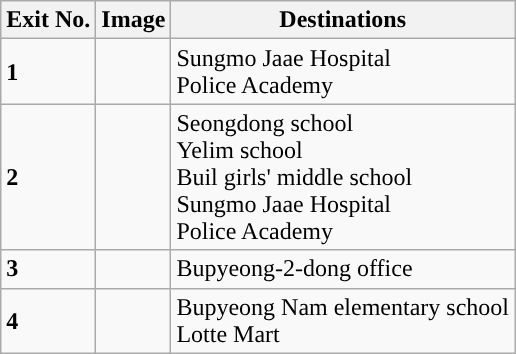<table class="wikitable">
<tr>
<th>Exit No.</th>
<th>Image</th>
<th>Destinations</th>
</tr>
<tr>
<td><strong>1</strong></td>
<td></td>
<td>Sungmo Jaae Hospital<br>Police Academy</td>
</tr>
<tr>
<td><strong>2</strong></td>
<td></td>
<td>Seongdong school<br>Yelim school<br>Buil girls' middle school<br>Sungmo Jaae Hospital<br>Police Academy</td>
</tr>
<tr>
<td><strong>3</strong></td>
<td></td>
<td>Bupyeong-2-dong office</td>
</tr>
<tr>
<td><strong>4</strong></td>
<td></td>
<td>Bupyeong Nam elementary school<br>Lotte Mart</td>
</tr>
</table>
